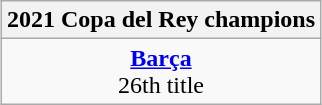<table class=wikitable style="text-align:center; margin:auto">
<tr>
<th>2021 Copa del Rey champions</th>
</tr>
<tr>
<td><strong><a href='#'>Barça</a></strong><br>26th title</td>
</tr>
</table>
